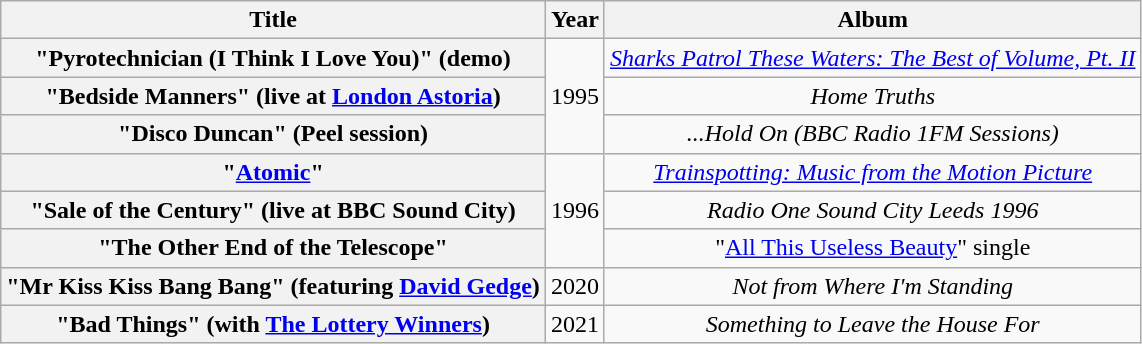<table class="wikitable plainrowheaders" style="text-align:center;">
<tr>
<th scope="col">Title</th>
<th scope="col">Year</th>
<th scope="col">Album</th>
</tr>
<tr>
<th scope="row">"Pyrotechnician (I Think I Love You)" (demo)</th>
<td rowspan="3">1995</td>
<td><em><a href='#'>Sharks Patrol These Waters: The Best of Volume, Pt. II</a></em></td>
</tr>
<tr>
<th scope="row">"Bedside Manners" (live at <a href='#'>London Astoria</a>)</th>
<td><em>Home Truths</em></td>
</tr>
<tr>
<th scope="row">"Disco Duncan" (Peel session)</th>
<td><em>...Hold On (BBC Radio 1FM Sessions)</em></td>
</tr>
<tr>
<th scope="row">"<a href='#'>Atomic</a>"</th>
<td rowspan="3">1996</td>
<td><em><a href='#'>Trainspotting: Music from the Motion Picture</a></em></td>
</tr>
<tr>
<th scope="row">"Sale of the Century" (live at BBC Sound City)</th>
<td><em>Radio One Sound City Leeds 1996</em></td>
</tr>
<tr>
<th scope="row">"The Other End of the Telescope"</th>
<td>"<a href='#'>All This Useless Beauty</a>" single</td>
</tr>
<tr>
<th scope="row">"Mr Kiss Kiss Bang Bang" (featuring <a href='#'>David Gedge</a>)</th>
<td>2020</td>
<td><em>Not from Where I'm Standing</em></td>
</tr>
<tr>
<th scope="row">"Bad Things" (with <a href='#'>The Lottery Winners</a>)</th>
<td>2021</td>
<td><em>Something to Leave the House For</em></td>
</tr>
</table>
